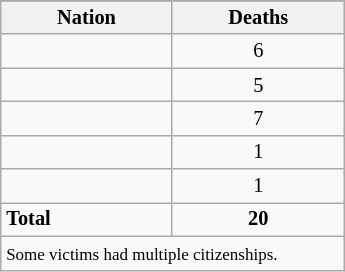<table class="wikitable sortable floatright" style="font-size:85%; text-align:left; margin:0 0 1.5em 1.5em; width:230px">
<tr>
</tr>
<tr>
<th>Nation</th>
<th data-sort-type="number">Deaths</th>
</tr>
<tr>
<td></td>
<td style="text-align:center;">6</td>
</tr>
<tr>
<td></td>
<td style="text-align:center;">5</td>
</tr>
<tr>
<td></td>
<td style="text-align:center;">7</td>
</tr>
<tr>
<td></td>
<td style="text-align:center;">1</td>
</tr>
<tr>
<td></td>
<td style="text-align:center;">1</td>
</tr>
<tr>
<td><strong>Total</strong></td>
<td style="text-align:center;"><strong>20</strong></td>
</tr>
<tr class="sortbottom">
<td colspan=3 style="text-align:left;"><small>Some victims had multiple citizenships.</small></td>
</tr>
</table>
